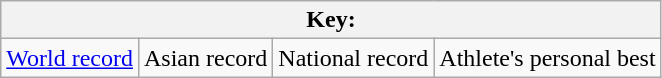<table class="wikitable">
<tr>
<th colspan=4>Key:</th>
</tr>
<tr>
<td><a href='#'>World record</a></td>
<td>Asian record</td>
<td>National record</td>
<td>Athlete's personal best</td>
</tr>
</table>
